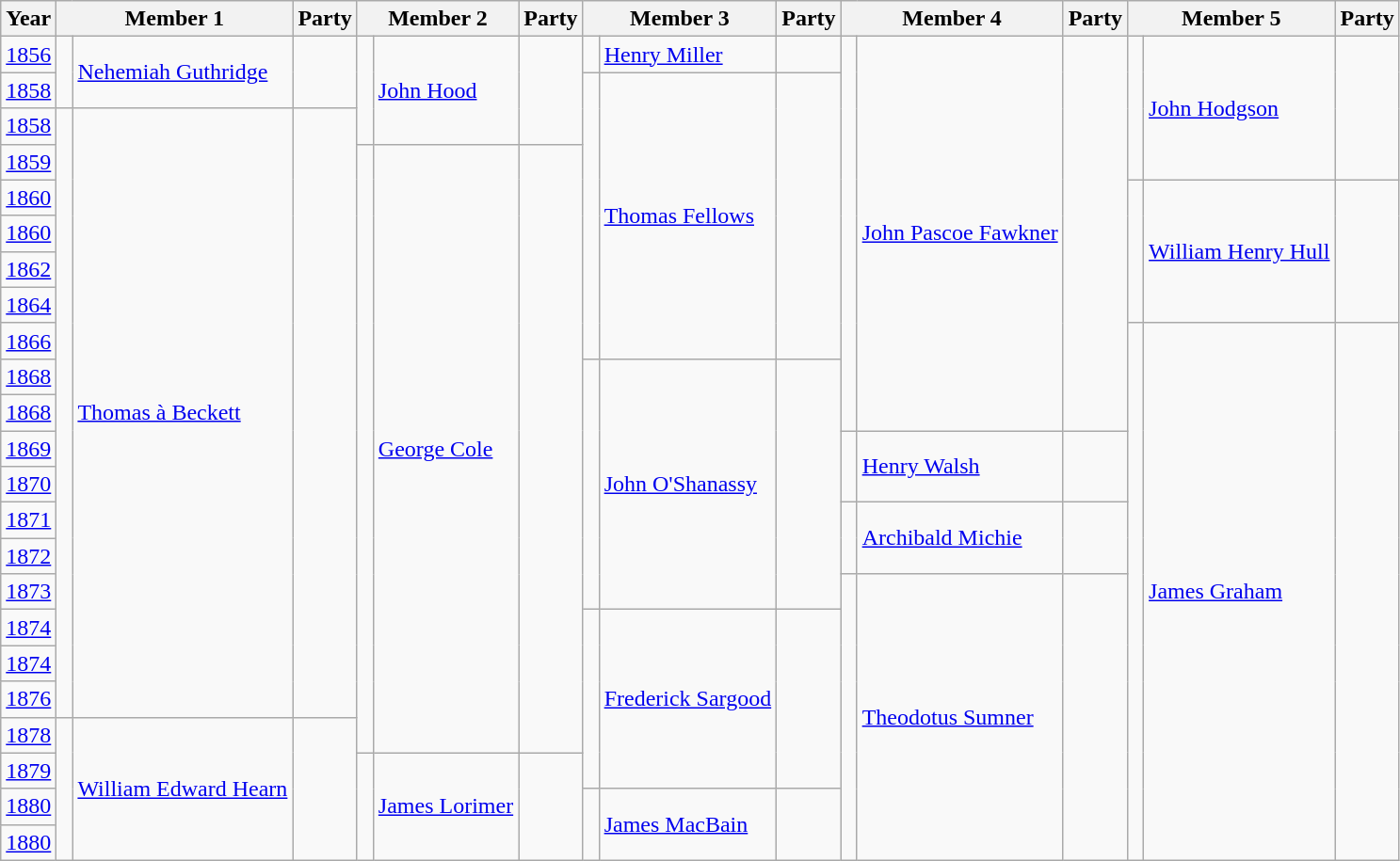<table class="wikitable">
<tr>
<th>Year</th>
<th colspan=2>Member 1</th>
<th>Party</th>
<th colspan=2>Member 2</th>
<th>Party</th>
<th colspan=2>Member 3</th>
<th>Party</th>
<th colspan=2>Member 4</th>
<th>Party</th>
<th colspan=2>Member 5</th>
<th>Party</th>
</tr>
<tr>
<td><a href='#'>1856</a></td>
<td rowspan=2 > </td>
<td rowspan=2><a href='#'>Nehemiah Guthridge</a></td>
<td rowspan=2> </td>
<td rowspan=3 > </td>
<td rowspan=3><a href='#'>John Hood</a></td>
<td rowspan=3> </td>
<td> </td>
<td><a href='#'>Henry Miller</a></td>
<td> </td>
<td rowspan=11 > </td>
<td rowspan=11><a href='#'>John Pascoe Fawkner</a></td>
<td rowspan=11> </td>
<td rowspan=4 > </td>
<td rowspan=4><a href='#'>John Hodgson</a></td>
<td rowspan=4> </td>
</tr>
<tr>
<td><a href='#'>1858</a></td>
<td rowspan=8 > </td>
<td rowspan=8><a href='#'>Thomas Fellows</a></td>
<td rowspan=8> </td>
</tr>
<tr>
<td><a href='#'>1858</a></td>
<td rowspan=17 > </td>
<td rowspan=17><a href='#'>Thomas à Beckett</a></td>
<td rowspan=17> </td>
</tr>
<tr>
<td><a href='#'>1859</a></td>
<td rowspan=17 > </td>
<td rowspan=17><a href='#'>George Cole</a></td>
<td rowspan=17> </td>
</tr>
<tr>
<td><a href='#'>1860</a></td>
<td rowspan=4 > </td>
<td rowspan=4><a href='#'>William Henry Hull</a></td>
<td rowspan=4> </td>
</tr>
<tr>
<td><a href='#'>1860</a></td>
</tr>
<tr>
<td><a href='#'>1862</a></td>
</tr>
<tr>
<td><a href='#'>1864</a></td>
</tr>
<tr>
<td><a href='#'>1866</a></td>
<td rowspan=15 > </td>
<td rowspan=15><a href='#'>James Graham</a></td>
<td rowspan=15> </td>
</tr>
<tr>
<td><a href='#'>1868</a></td>
<td rowspan=7 > </td>
<td rowspan=7><a href='#'>John O'Shanassy</a></td>
<td rowspan=7> </td>
</tr>
<tr>
<td><a href='#'>1868</a></td>
</tr>
<tr>
<td><a href='#'>1869</a></td>
<td rowspan=2 > </td>
<td rowspan=2><a href='#'>Henry Walsh</a></td>
<td rowspan=2> </td>
</tr>
<tr>
<td><a href='#'>1870</a></td>
</tr>
<tr>
<td><a href='#'>1871</a></td>
<td rowspan=2 > </td>
<td rowspan=2><a href='#'>Archibald Michie</a></td>
<td rowspan=2> </td>
</tr>
<tr>
<td><a href='#'>1872</a></td>
</tr>
<tr>
<td><a href='#'>1873</a></td>
<td rowspan=8 > </td>
<td rowspan=8><a href='#'>Theodotus Sumner</a></td>
<td rowspan=8> </td>
</tr>
<tr>
<td><a href='#'>1874</a></td>
<td rowspan=5 > </td>
<td rowspan=5><a href='#'>Frederick Sargood</a></td>
<td rowspan=5> </td>
</tr>
<tr>
<td><a href='#'>1874</a></td>
</tr>
<tr>
<td><a href='#'>1876</a></td>
</tr>
<tr>
<td><a href='#'>1878</a></td>
<td rowspan=4 > </td>
<td rowspan=4><a href='#'>William Edward Hearn</a></td>
<td rowspan=4> </td>
</tr>
<tr>
<td><a href='#'>1879</a></td>
<td rowspan=3 > </td>
<td rowspan=3><a href='#'>James Lorimer</a></td>
<td rowspan=3> </td>
</tr>
<tr>
<td><a href='#'>1880</a></td>
<td rowspan=2 > </td>
<td rowspan=2><a href='#'>James MacBain</a></td>
<td rowspan=2> </td>
</tr>
<tr>
<td><a href='#'>1880</a></td>
</tr>
</table>
